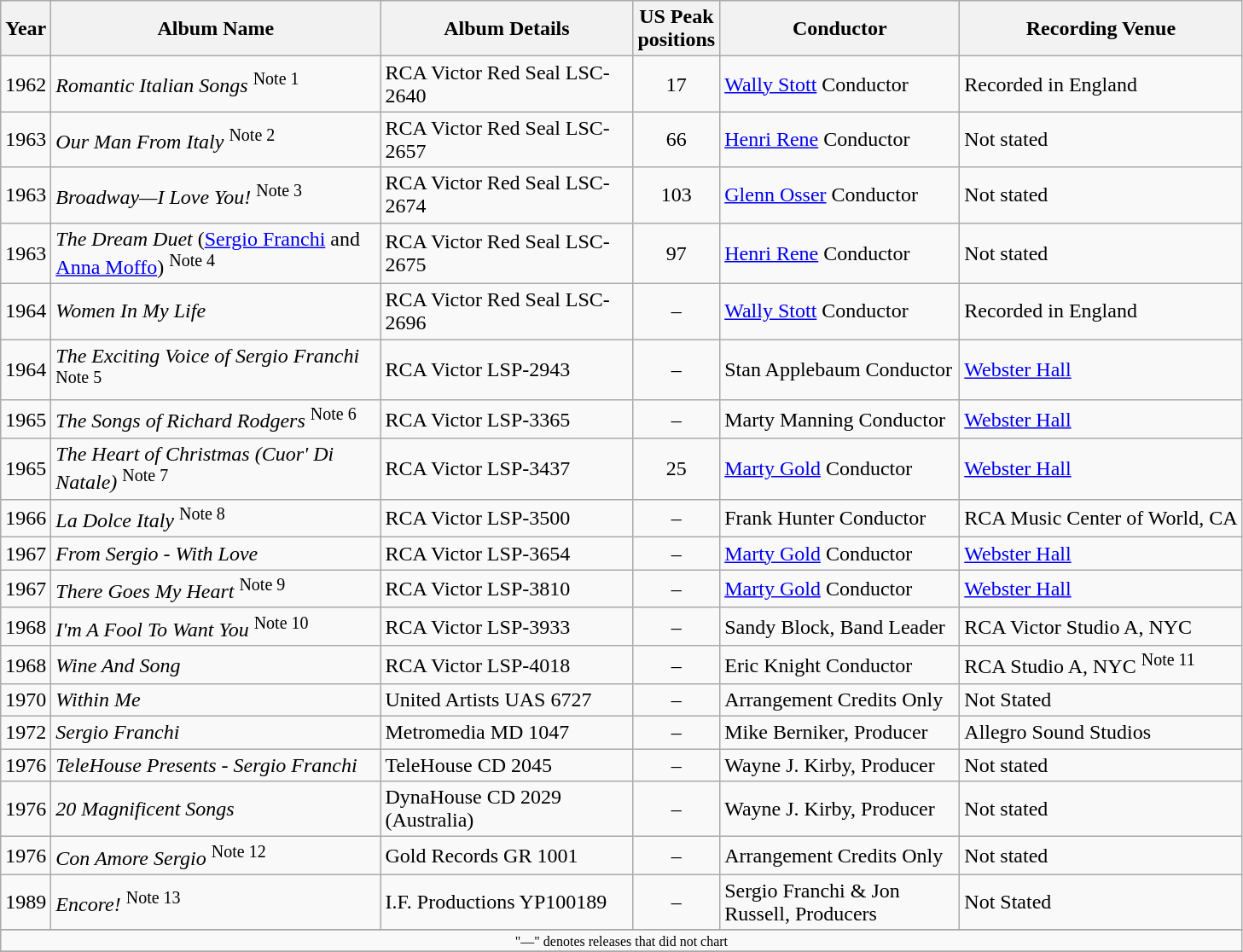<table class="wikitable sortable">
<tr>
<th scope="col" width="25"><strong>Year</strong></th>
<th scope="col" width="250"><strong>Album Name</strong></th>
<th scope="col" width="190"><strong>Album Details</strong></th>
<th scope="col" align="center" width="40"><strong>US Peak positions</strong></th>
<th scope="col" width="180"><strong>Conductor</strong></th>
<th scope="col"><strong>Recording Venue</strong></th>
</tr>
<tr>
<td>1962</td>
<td><em>Romantic Italian Songs</em> <sup>Note 1</sup></td>
<td>RCA Victor Red Seal LSC-2640</td>
<td align="center">17</td>
<td><a href='#'>Wally Stott</a> Conductor</td>
<td>Recorded in England</td>
</tr>
<tr>
<td>1963</td>
<td><em>Our Man From Italy</em> <sup>Note 2</sup></td>
<td>RCA Victor Red Seal LSC-2657</td>
<td align="center">66</td>
<td><a href='#'>Henri Rene</a> Conductor</td>
<td>Not stated</td>
</tr>
<tr>
<td>1963</td>
<td><em>Broadway—I Love You!</em> <sup>Note 3</sup></td>
<td>RCA Victor Red Seal LSC-2674</td>
<td align="center">103</td>
<td><a href='#'>Glenn Osser</a> Conductor</td>
<td>Not stated</td>
</tr>
<tr>
<td>1963</td>
<td><em>The Dream Duet</em> (<a href='#'>Sergio Franchi</a> and <a href='#'>Anna Moffo</a>) <sup>Note 4</sup></td>
<td>RCA Victor Red Seal LSC-2675</td>
<td align="center">97</td>
<td><a href='#'>Henri Rene</a> Conductor</td>
<td>Not stated</td>
</tr>
<tr>
<td>1964</td>
<td><em>Women In My Life</em></td>
<td>RCA Victor Red Seal LSC-2696</td>
<td align="center">–</td>
<td><a href='#'>Wally Stott</a> Conductor</td>
<td>Recorded in England</td>
</tr>
<tr>
<td>1964</td>
<td><em>The Exciting Voice of Sergio Franchi</em> <sup>Note 5</sup></td>
<td>RCA Victor LSP-2943</td>
<td align="center">–</td>
<td>Stan Applebaum Conductor</td>
<td><a href='#'>Webster Hall</a></td>
</tr>
<tr>
<td>1965</td>
<td><em>The Songs of Richard Rodgers</em>  <sup>Note 6</sup></td>
<td>RCA Victor LSP-3365</td>
<td align="center">–</td>
<td>Marty Manning Conductor</td>
<td><a href='#'>Webster Hall</a></td>
</tr>
<tr>
<td>1965</td>
<td><em>The Heart of Christmas (Cuor' Di Natale)</em> <sup>Note 7</sup></td>
<td>RCA Victor LSP-3437</td>
<td align="center">25</td>
<td><a href='#'>Marty Gold</a> Conductor</td>
<td><a href='#'>Webster Hall</a></td>
</tr>
<tr>
<td>1966</td>
<td><em>La Dolce Italy</em> <sup>Note 8</sup></td>
<td>RCA Victor LSP-3500</td>
<td align="center">–</td>
<td>Frank Hunter Conductor</td>
<td>RCA Music Center of World, CA</td>
</tr>
<tr>
<td>1967</td>
<td><em>From Sergio - With Love</em></td>
<td>RCA Victor LSP-3654</td>
<td align="center">–</td>
<td><a href='#'>Marty Gold</a> Conductor</td>
<td><a href='#'>Webster Hall</a></td>
</tr>
<tr>
<td>1967</td>
<td><em>There Goes My Heart</em> <sup>Note 9</sup></td>
<td>RCA Victor LSP-3810</td>
<td align="center">–</td>
<td><a href='#'>Marty Gold</a> Conductor</td>
<td><a href='#'>Webster Hall</a></td>
</tr>
<tr>
<td>1968</td>
<td><em>I'm A Fool To Want You</em> <sup>Note 10</sup></td>
<td>RCA Victor LSP-3933</td>
<td align="center">–</td>
<td>Sandy Block, Band Leader</td>
<td>RCA Victor Studio A, NYC</td>
</tr>
<tr>
<td>1968</td>
<td><em>Wine And Song</em></td>
<td>RCA Victor LSP-4018</td>
<td align="center">–</td>
<td>Eric Knight Conductor</td>
<td>RCA Studio A, NYC <sup>Note 11</sup></td>
</tr>
<tr>
<td>1970</td>
<td><em>Within Me</em></td>
<td>United Artists UAS 6727</td>
<td align="center">–</td>
<td>Arrangement Credits Only</td>
<td>Not Stated</td>
</tr>
<tr>
<td>1972</td>
<td><em>Sergio Franchi</em></td>
<td>Metromedia MD 1047</td>
<td align="center">–</td>
<td>Mike Berniker, Producer</td>
<td>Allegro Sound Studios</td>
</tr>
<tr>
<td>1976</td>
<td><em>TeleHouse Presents - Sergio Franchi</em></td>
<td>TeleHouse CD 2045</td>
<td align="center">–</td>
<td>Wayne J. Kirby, Producer</td>
<td>Not stated</td>
</tr>
<tr>
<td>1976</td>
<td><em>20 Magnificent Songs</em></td>
<td>DynaHouse CD 2029 (Australia)</td>
<td align="center">–</td>
<td>Wayne J. Kirby, Producer</td>
<td>Not stated</td>
</tr>
<tr>
<td>1976</td>
<td><em>Con Amore Sergio</em> <sup>Note 12</sup></td>
<td>Gold Records GR 1001</td>
<td align="center">–</td>
<td>Arrangement Credits Only</td>
<td>Not stated</td>
</tr>
<tr>
<td>1989</td>
<td><em>Encore!</em> <sup>Note 13</sup></td>
<td>I.F. Productions YP100189</td>
<td align="center">–</td>
<td>Sergio Franchi & Jon Russell, Producers</td>
<td>Not Stated</td>
</tr>
<tr>
</tr>
<tr>
<td colspan="6" style="font-size: 8pt" align="center">"—" denotes releases that did not chart</td>
</tr>
<tr>
</tr>
</table>
